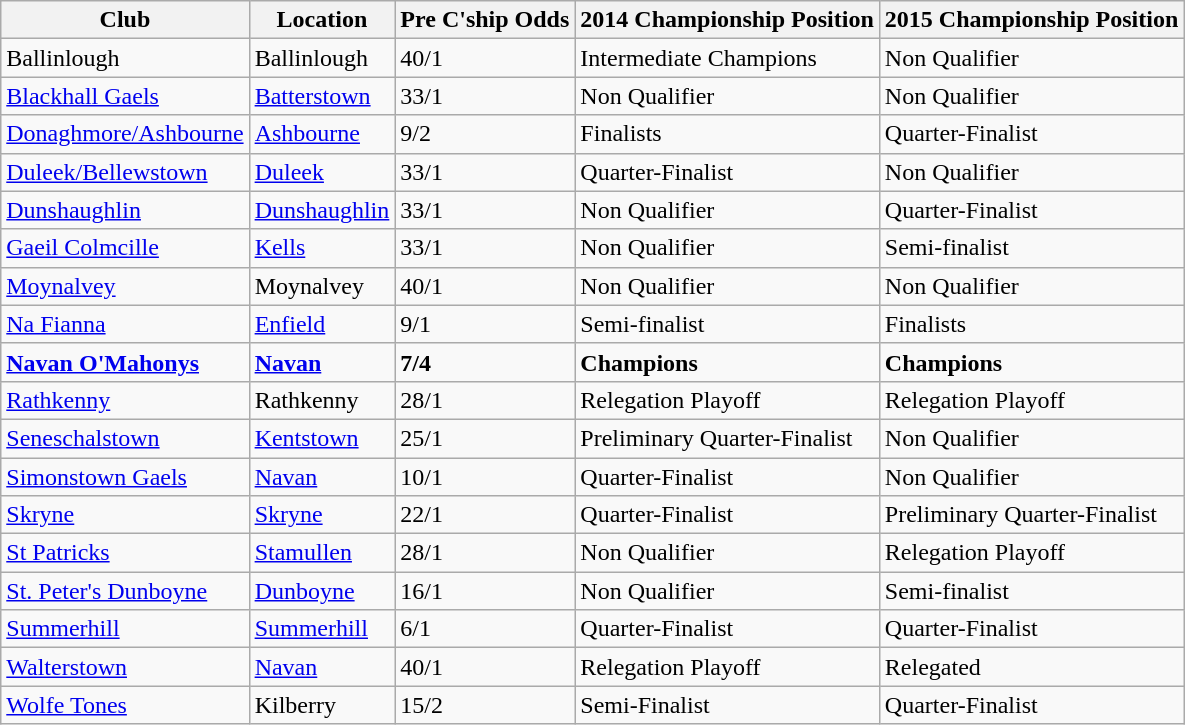<table class="wikitable sortable">
<tr>
<th>Club</th>
<th>Location</th>
<th>Pre C'ship Odds</th>
<th>2014 Championship Position</th>
<th>2015 Championship Position</th>
</tr>
<tr>
<td>Ballinlough</td>
<td>Ballinlough</td>
<td>40/1</td>
<td>Intermediate Champions</td>
<td>Non Qualifier</td>
</tr>
<tr>
<td><a href='#'>Blackhall Gaels</a></td>
<td><a href='#'>Batterstown</a></td>
<td>33/1</td>
<td>Non Qualifier</td>
<td>Non Qualifier</td>
</tr>
<tr>
<td><a href='#'>Donaghmore/Ashbourne</a></td>
<td><a href='#'>Ashbourne</a></td>
<td>9/2</td>
<td>Finalists</td>
<td>Quarter-Finalist</td>
</tr>
<tr>
<td><a href='#'>Duleek/Bellewstown</a></td>
<td><a href='#'>Duleek</a></td>
<td>33/1</td>
<td>Quarter-Finalist</td>
<td>Non Qualifier</td>
</tr>
<tr>
<td><a href='#'>Dunshaughlin</a></td>
<td><a href='#'>Dunshaughlin</a></td>
<td>33/1</td>
<td>Non Qualifier</td>
<td>Quarter-Finalist</td>
</tr>
<tr>
<td><a href='#'>Gaeil Colmcille</a></td>
<td><a href='#'>Kells</a></td>
<td>33/1</td>
<td>Non Qualifier</td>
<td>Semi-finalist</td>
</tr>
<tr>
<td><a href='#'>Moynalvey</a></td>
<td>Moynalvey</td>
<td>40/1</td>
<td>Non Qualifier</td>
<td>Non Qualifier</td>
</tr>
<tr>
<td><a href='#'>Na Fianna</a></td>
<td><a href='#'>Enfield</a></td>
<td>9/1</td>
<td>Semi-finalist</td>
<td>Finalists</td>
</tr>
<tr>
<td><strong><a href='#'>Navan O'Mahonys</a></strong></td>
<td><strong><a href='#'>Navan</a></strong></td>
<td><strong>7/4</strong></td>
<td><strong>Champions</strong></td>
<td><strong>Champions</strong></td>
</tr>
<tr>
<td><a href='#'>Rathkenny</a></td>
<td>Rathkenny</td>
<td>28/1</td>
<td>Relegation Playoff</td>
<td>Relegation Playoff</td>
</tr>
<tr>
<td><a href='#'>Seneschalstown</a></td>
<td><a href='#'>Kentstown</a></td>
<td>25/1</td>
<td>Preliminary Quarter-Finalist</td>
<td>Non Qualifier</td>
</tr>
<tr>
<td><a href='#'>Simonstown Gaels</a></td>
<td><a href='#'>Navan</a></td>
<td>10/1</td>
<td>Quarter-Finalist</td>
<td>Non Qualifier</td>
</tr>
<tr>
<td><a href='#'>Skryne</a></td>
<td><a href='#'>Skryne</a></td>
<td>22/1</td>
<td>Quarter-Finalist</td>
<td>Preliminary Quarter-Finalist</td>
</tr>
<tr>
<td><a href='#'>St Patricks</a></td>
<td><a href='#'>Stamullen</a></td>
<td>28/1</td>
<td>Non Qualifier</td>
<td>Relegation Playoff</td>
</tr>
<tr>
<td><a href='#'>St. Peter's Dunboyne</a></td>
<td><a href='#'>Dunboyne</a></td>
<td>16/1</td>
<td>Non Qualifier</td>
<td>Semi-finalist</td>
</tr>
<tr>
<td><a href='#'>Summerhill</a></td>
<td><a href='#'>Summerhill</a></td>
<td>6/1</td>
<td>Quarter-Finalist</td>
<td>Quarter-Finalist</td>
</tr>
<tr>
<td><a href='#'>Walterstown</a></td>
<td><a href='#'>Navan</a></td>
<td>40/1</td>
<td>Relegation Playoff</td>
<td>Relegated</td>
</tr>
<tr>
<td><a href='#'>Wolfe Tones</a></td>
<td>Kilberry</td>
<td>15/2</td>
<td>Semi-Finalist</td>
<td>Quarter-Finalist</td>
</tr>
</table>
